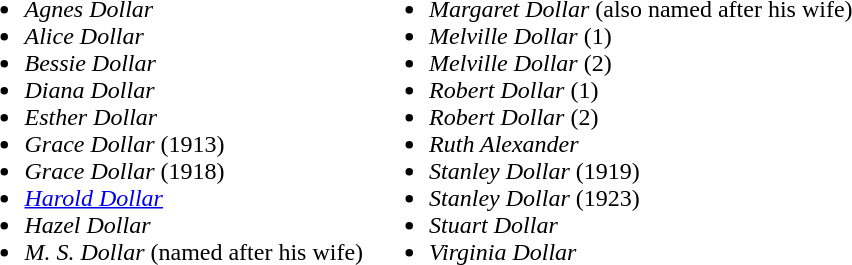<table>
<tr>
<td valign="top"><br><ul><li><em>Agnes Dollar</em></li><li><em>Alice Dollar</em></li><li><em>Bessie Dollar</em></li><li><em>Diana Dollar</em></li><li><em>Esther Dollar</em></li><li><em>Grace Dollar</em> (1913)</li><li><em>Grace Dollar</em> (1918)</li><li><em><a href='#'>Harold Dollar</a></em></li><li><em>Hazel Dollar</em></li><li><em>M. S. Dollar</em> (named after his wife)</li></ul></td>
<td valign="top"><br><ul><li><em>Margaret Dollar</em> (also named after his wife)</li><li><em>Melville Dollar</em> (1)</li><li><em>Melville Dollar</em> (2)</li><li><em>Robert Dollar</em> (1)</li><li><em>Robert Dollar</em> (2)</li><li><em>Ruth Alexander</em></li><li><em>Stanley Dollar</em> (1919)</li><li><em>Stanley Dollar</em> (1923)</li><li><em>Stuart Dollar</em></li><li><em>Virginia Dollar</em></li></ul></td>
</tr>
</table>
